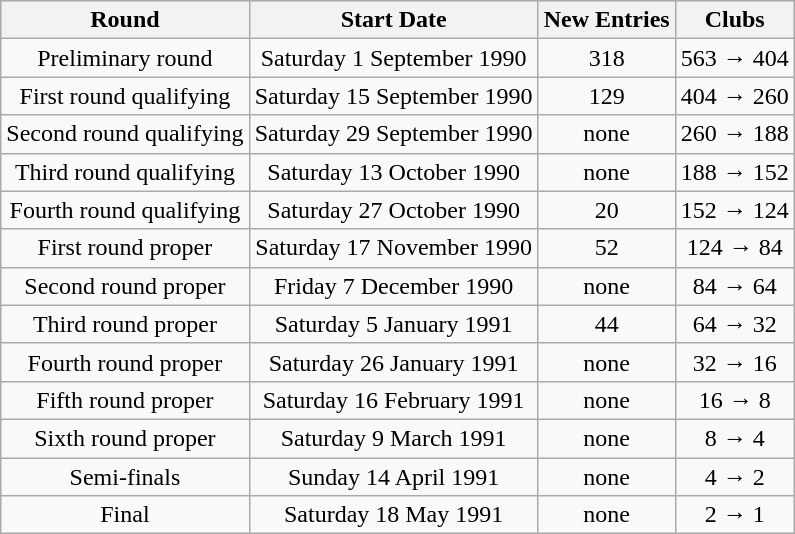<table class="wikitable" style="text-align: center">
<tr>
<th>Round</th>
<th>Start Date</th>
<th>New Entries</th>
<th>Clubs</th>
</tr>
<tr>
<td>Preliminary round</td>
<td>Saturday 1 September 1990</td>
<td>318</td>
<td>563 → 404</td>
</tr>
<tr>
<td>First round qualifying</td>
<td>Saturday 15 September 1990</td>
<td>129</td>
<td>404 → 260</td>
</tr>
<tr>
<td>Second round qualifying</td>
<td>Saturday 29 September 1990</td>
<td>none</td>
<td>260 → 188</td>
</tr>
<tr>
<td>Third round qualifying</td>
<td>Saturday 13 October 1990</td>
<td>none</td>
<td>188 → 152</td>
</tr>
<tr>
<td>Fourth round qualifying</td>
<td>Saturday 27 October 1990</td>
<td>20</td>
<td>152 → 124</td>
</tr>
<tr>
<td>First round proper</td>
<td>Saturday 17 November 1990</td>
<td>52</td>
<td>124 → 84</td>
</tr>
<tr>
<td>Second round proper</td>
<td>Friday 7 December 1990</td>
<td>none</td>
<td>84 → 64</td>
</tr>
<tr>
<td>Third round proper</td>
<td>Saturday 5 January 1991</td>
<td>44</td>
<td>64 → 32</td>
</tr>
<tr>
<td>Fourth round proper</td>
<td>Saturday 26 January 1991</td>
<td>none</td>
<td>32 → 16</td>
</tr>
<tr>
<td>Fifth round proper</td>
<td>Saturday 16 February 1991</td>
<td>none</td>
<td>16 → 8</td>
</tr>
<tr>
<td>Sixth round proper</td>
<td>Saturday 9 March 1991</td>
<td>none</td>
<td>8 → 4</td>
</tr>
<tr>
<td>Semi-finals</td>
<td>Sunday 14 April 1991</td>
<td>none</td>
<td>4 → 2</td>
</tr>
<tr>
<td>Final</td>
<td>Saturday 18 May 1991</td>
<td>none</td>
<td>2 → 1</td>
</tr>
</table>
